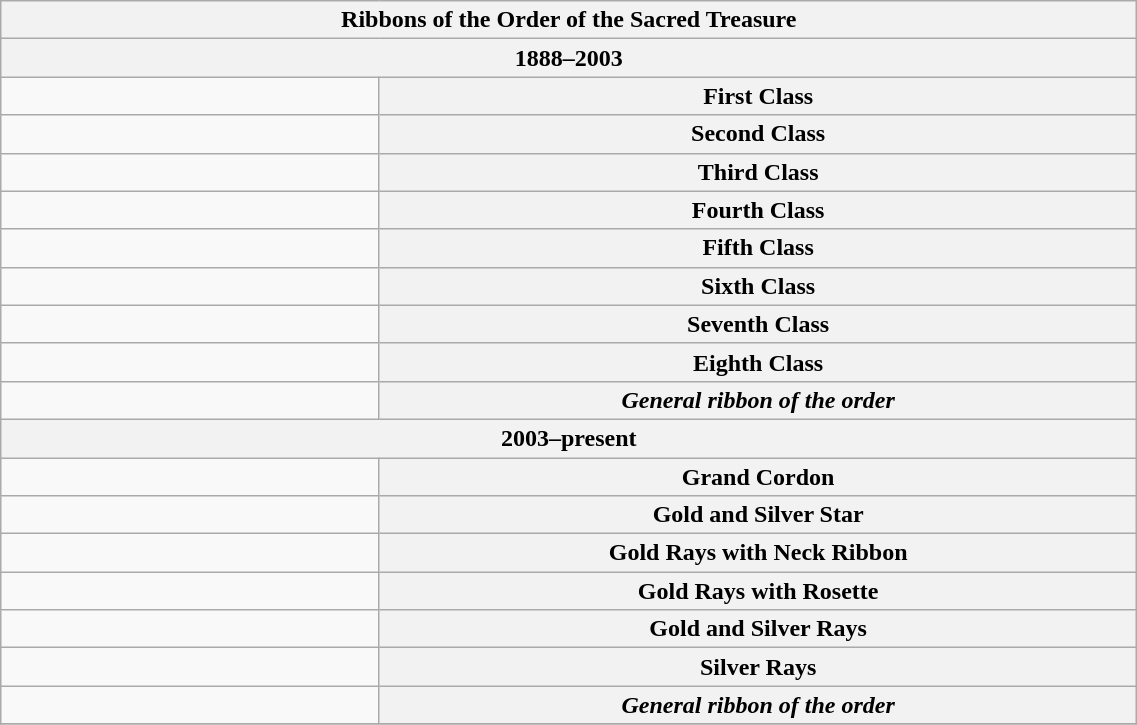<table align=center class=wikitable width=60%>
<tr>
<th colspan=2>Ribbons of the Order of the Sacred Treasure</th>
</tr>
<tr>
<th colspan=2>1888–2003</th>
</tr>
<tr>
<td width=25% valign=center align=center></td>
<th width=50%>First Class</th>
</tr>
<tr>
<td width=25% valign=center align=center></td>
<th width=50%>Second Class</th>
</tr>
<tr>
<td width=25% valign=center align=center></td>
<th width=50%>Third Class</th>
</tr>
<tr>
<td width=25% valign=center align=center></td>
<th width=50%>Fourth Class</th>
</tr>
<tr>
<td width=25% valign=center align=center></td>
<th width=50%>Fifth Class</th>
</tr>
<tr>
<td width=25% valign=center align=center></td>
<th width=50%>Sixth Class</th>
</tr>
<tr>
<td width=25% valign=center align=center></td>
<th width=50%>Seventh Class</th>
</tr>
<tr>
<td width=25% valign=center align=center></td>
<th width=50%>Eighth Class</th>
</tr>
<tr>
<td width=25% valign=center align=center></td>
<th width=50%><em>General ribbon of the order</em></th>
</tr>
<tr>
<th colspan=2>2003–present</th>
</tr>
<tr>
<td width=25% valign=center align=center></td>
<th width=50%>Grand Cordon</th>
</tr>
<tr>
<td width=25% valign=center align=center></td>
<th width=50%>Gold and Silver Star</th>
</tr>
<tr>
<td width=25% valign=center align=center></td>
<th width=50%>Gold Rays with Neck Ribbon</th>
</tr>
<tr>
<td width=25% valign=center align=center></td>
<th width=50%>Gold Rays with Rosette</th>
</tr>
<tr>
<td width=25% valign=center align=center></td>
<th width=50%>Gold and Silver Rays</th>
</tr>
<tr>
<td width=25% valign=center align=center></td>
<th width=50%>Silver Rays</th>
</tr>
<tr>
<td width=25% valign=center align=center></td>
<th width=50%><em>General ribbon of the order</em></th>
</tr>
<tr>
</tr>
</table>
